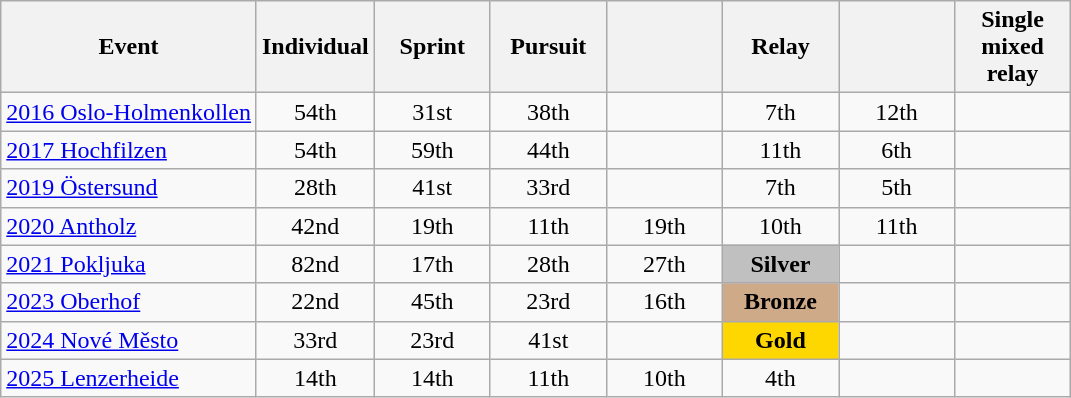<table class="wikitable" style="text-align: center;">
<tr ">
<th>Event</th>
<th style="width:70px;">Individual</th>
<th style="width:70px;">Sprint</th>
<th style="width:70px;">Pursuit</th>
<th style="width:70px;"></th>
<th style="width:70px;">Relay</th>
<th style="width:70px;"></th>
<th style="width:70px;">Single mixed relay</th>
</tr>
<tr>
<td align=left> <a href='#'>2016 Oslo-Holmenkollen</a></td>
<td>54th</td>
<td>31st</td>
<td>38th</td>
<td></td>
<td>7th</td>
<td>12th</td>
<td></td>
</tr>
<tr>
<td align=left> <a href='#'>2017 Hochfilzen</a></td>
<td>54th</td>
<td>59th</td>
<td>44th</td>
<td></td>
<td>11th</td>
<td>6th</td>
<td></td>
</tr>
<tr>
<td align=left> <a href='#'>2019 Östersund</a></td>
<td>28th</td>
<td>41st</td>
<td>33rd</td>
<td></td>
<td>7th</td>
<td>5th</td>
<td></td>
</tr>
<tr>
<td align=left> <a href='#'>2020 Antholz</a></td>
<td>42nd</td>
<td>19th</td>
<td>11th</td>
<td>19th</td>
<td>10th</td>
<td>11th</td>
<td></td>
</tr>
<tr>
<td align=left> <a href='#'>2021 Pokljuka</a></td>
<td>82nd</td>
<td>17th</td>
<td>28th</td>
<td>27th</td>
<td style="background:silver"><strong>Silver</strong></td>
<td></td>
<td></td>
</tr>
<tr>
<td align=left> <a href='#'>2023 Oberhof</a></td>
<td>22nd</td>
<td>45th</td>
<td>23rd</td>
<td>16th</td>
<td style="background:#cfaa88;"><strong>Bronze</strong></td>
<td></td>
<td></td>
</tr>
<tr>
<td align=left> <a href='#'>2024 Nové Město</a></td>
<td>33rd</td>
<td>23rd</td>
<td>41st</td>
<td></td>
<td style="background:Gold"><strong>Gold</strong></td>
<td></td>
<td></td>
</tr>
<tr>
<td align=left> <a href='#'>2025 Lenzerheide</a></td>
<td>14th</td>
<td>14th</td>
<td>11th</td>
<td>10th</td>
<td>4th</td>
<td></td>
<td></td>
</tr>
</table>
